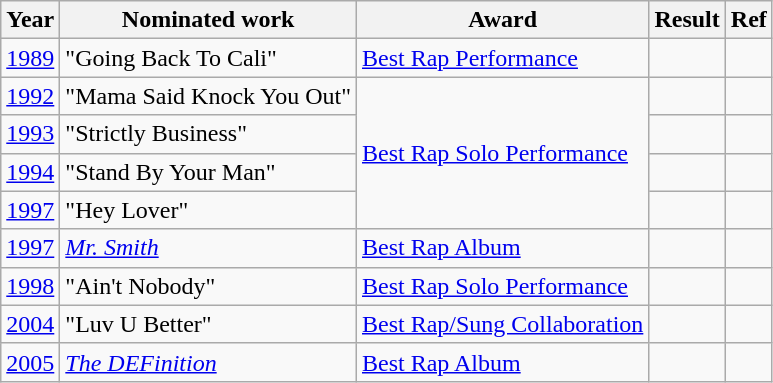<table class="wikitable">
<tr>
<th>Year</th>
<th>Nominated work</th>
<th>Award</th>
<th>Result</th>
<th>Ref</th>
</tr>
<tr>
<td align=center><a href='#'>1989</a></td>
<td>"Going Back To Cali"</td>
<td><a href='#'>Best Rap Performance</a></td>
<td></td>
<td></td>
</tr>
<tr>
<td align=center><a href='#'>1992</a></td>
<td>"Mama Said Knock You Out"</td>
<td rowspan="4"><a href='#'>Best Rap Solo Performance</a></td>
<td></td>
<td></td>
</tr>
<tr>
<td align=center><a href='#'>1993</a></td>
<td>"Strictly Business"</td>
<td></td>
<td></td>
</tr>
<tr>
<td align=center><a href='#'>1994</a></td>
<td>"Stand By Your Man"</td>
<td></td>
<td></td>
</tr>
<tr>
<td align=center><a href='#'>1997</a></td>
<td>"Hey Lover"</td>
<td></td>
<td></td>
</tr>
<tr>
<td align=center><a href='#'>1997</a></td>
<td><em><a href='#'>Mr. Smith</a></em></td>
<td><a href='#'>Best Rap Album</a></td>
<td></td>
<td></td>
</tr>
<tr>
<td align=center><a href='#'>1998</a></td>
<td>"Ain't Nobody"</td>
<td><a href='#'>Best Rap Solo Performance</a></td>
<td></td>
<td></td>
</tr>
<tr>
<td align=center><a href='#'>2004</a></td>
<td>"Luv U Better"</td>
<td><a href='#'>Best Rap/Sung Collaboration</a></td>
<td></td>
<td></td>
</tr>
<tr>
<td align=center><a href='#'>2005</a></td>
<td><em><a href='#'>The DEFinition</a></em></td>
<td><a href='#'>Best Rap Album</a></td>
<td></td>
<td></td>
</tr>
</table>
